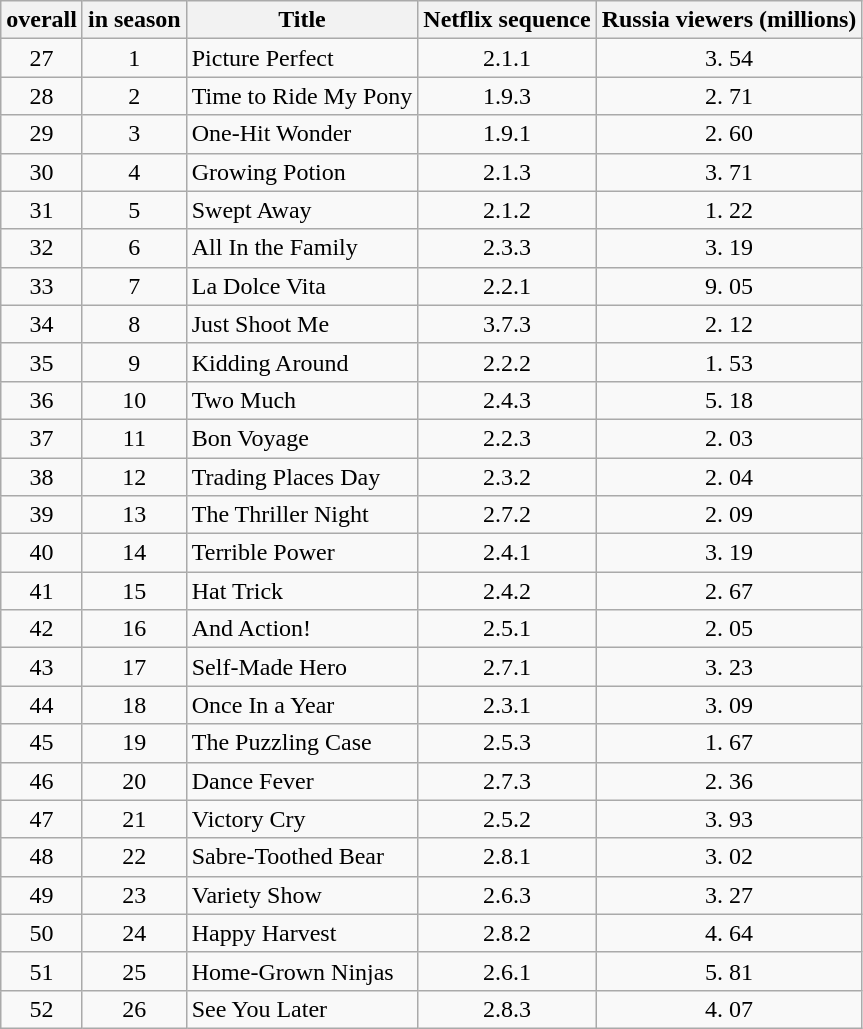<table class="wikitable sortable mw-collapsible" style="text-align: center">
<tr>
<th> overall</th>
<th> in season</th>
<th>Title</th>
<th>Netflix sequence</th>
<th>Russia viewers (millions)</th>
</tr>
<tr>
<td>27</td>
<td>1</td>
<td align="left">Picture Perfect</td>
<td>2.1.1</td>
<td>3. 54</td>
</tr>
<tr>
<td>28</td>
<td>2</td>
<td align="left">Time to Ride My Pony</td>
<td>1.9.3</td>
<td>2. 71</td>
</tr>
<tr>
<td>29</td>
<td>3</td>
<td align="left">One-Hit Wonder</td>
<td>1.9.1</td>
<td>2. 60</td>
</tr>
<tr>
<td>30</td>
<td>4</td>
<td align="left">Growing Potion</td>
<td>2.1.3</td>
<td>3. 71</td>
</tr>
<tr>
<td>31</td>
<td>5</td>
<td align="left">Swept Away</td>
<td>2.1.2</td>
<td>1. 22</td>
</tr>
<tr>
<td>32</td>
<td>6</td>
<td align="left">All In the Family</td>
<td>2.3.3</td>
<td>3. 19</td>
</tr>
<tr>
<td>33</td>
<td>7</td>
<td align="left">La Dolce Vita</td>
<td>2.2.1</td>
<td>9. 05</td>
</tr>
<tr>
<td>34</td>
<td>8</td>
<td align="left">Just Shoot Me</td>
<td>3.7.3</td>
<td>2. 12</td>
</tr>
<tr>
<td>35</td>
<td>9</td>
<td align="left">Kidding Around</td>
<td>2.2.2</td>
<td>1. 53</td>
</tr>
<tr>
<td>36</td>
<td>10</td>
<td align="left">Two Much</td>
<td>2.4.3</td>
<td>5. 18</td>
</tr>
<tr>
<td>37</td>
<td>11</td>
<td align="left">Bon Voyage</td>
<td>2.2.3</td>
<td>2. 03</td>
</tr>
<tr>
<td>38</td>
<td>12</td>
<td align="left">Trading Places Day</td>
<td>2.3.2</td>
<td>2. 04</td>
</tr>
<tr>
<td>39</td>
<td>13</td>
<td align="left">The Thriller Night</td>
<td>2.7.2</td>
<td>2. 09</td>
</tr>
<tr>
<td>40</td>
<td>14</td>
<td align="left">Terrible Power</td>
<td>2.4.1</td>
<td>3. 19</td>
</tr>
<tr>
<td>41</td>
<td>15</td>
<td align="left">Hat Trick</td>
<td>2.4.2</td>
<td>2. 67</td>
</tr>
<tr>
<td>42</td>
<td>16</td>
<td align="left">And Action!</td>
<td>2.5.1</td>
<td>2. 05</td>
</tr>
<tr>
<td>43</td>
<td>17</td>
<td align="left">Self-Made Hero</td>
<td>2.7.1</td>
<td>3. 23</td>
</tr>
<tr>
<td>44</td>
<td>18</td>
<td align="left">Once In a Year</td>
<td>2.3.1</td>
<td>3. 09</td>
</tr>
<tr>
<td>45</td>
<td>19</td>
<td align="left">The Puzzling Case</td>
<td>2.5.3</td>
<td>1. 67</td>
</tr>
<tr>
<td>46</td>
<td>20</td>
<td align="left">Dance Fever</td>
<td>2.7.3</td>
<td>2. 36</td>
</tr>
<tr>
<td>47</td>
<td>21</td>
<td align="left">Victory Cry</td>
<td>2.5.2</td>
<td>3. 93</td>
</tr>
<tr>
<td>48</td>
<td>22</td>
<td align="left">Sabre-Toothed Bear</td>
<td>2.8.1</td>
<td>3. 02</td>
</tr>
<tr>
<td>49</td>
<td>23</td>
<td align="left">Variety Show</td>
<td>2.6.3</td>
<td>3. 27</td>
</tr>
<tr>
<td>50</td>
<td>24</td>
<td align="left">Happy Harvest</td>
<td>2.8.2</td>
<td>4. 64</td>
</tr>
<tr>
<td>51</td>
<td>25</td>
<td align="left">Home-Grown Ninjas</td>
<td>2.6.1</td>
<td>5. 81</td>
</tr>
<tr>
<td>52</td>
<td>26</td>
<td align="left">See You Later</td>
<td>2.8.3</td>
<td>4. 07</td>
</tr>
</table>
